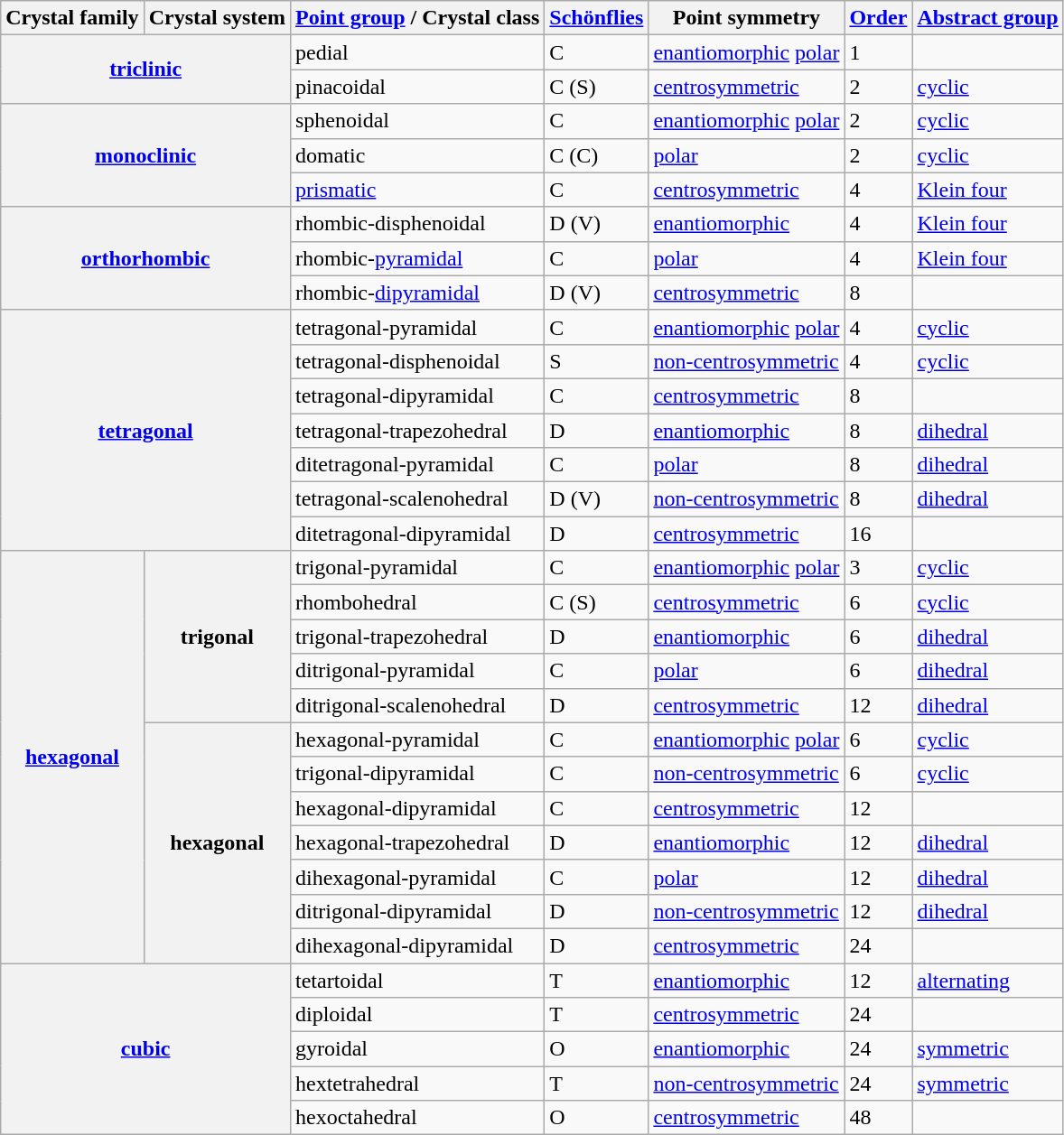<table class=wikitable>
<tr>
<th scope="col">Crystal family</th>
<th scope="col">Crystal system</th>
<th scope="col"><a href='#'>Point group</a> / Crystal class</th>
<th scope="col"><a href='#'>Schönflies</a></th>
<th scope="col">Point symmetry</th>
<th scope="col"><a href='#'>Order</a></th>
<th scope="col"><a href='#'>Abstract group</a></th>
</tr>
<tr>
<th scope="row" rowspan=2 colspan=2><a href='#'>triclinic</a></th>
<td>pedial</td>
<td>C</td>
<td><a href='#'>enantiomorphic</a> <a href='#'>polar</a></td>
<td>1</td>
<td></td>
</tr>
<tr>
<td>pinacoidal</td>
<td>C (S)</td>
<td><a href='#'>centrosymmetric</a></td>
<td>2</td>
<td><a href='#'>cyclic</a></td>
</tr>
<tr>
<th scope="row" rowspan=3 colspan=2><a href='#'>monoclinic</a></th>
<td>sphenoidal</td>
<td>C</td>
<td><a href='#'>enantiomorphic</a> <a href='#'>polar</a></td>
<td>2</td>
<td><a href='#'>cyclic</a></td>
</tr>
<tr>
<td>domatic</td>
<td>C (C)</td>
<td><a href='#'>polar</a></td>
<td>2</td>
<td><a href='#'>cyclic</a></td>
</tr>
<tr>
<td><a href='#'>prismatic</a></td>
<td>C</td>
<td><a href='#'>centrosymmetric</a></td>
<td>4</td>
<td><a href='#'>Klein four</a></td>
</tr>
<tr>
<th scope="row" rowspan=3 colspan=2><a href='#'>orthorhombic</a></th>
<td>rhombic-disphenoidal</td>
<td>D (V)</td>
<td><a href='#'>enantiomorphic</a></td>
<td>4</td>
<td><a href='#'>Klein four</a></td>
</tr>
<tr>
<td>rhombic-<a href='#'>pyramidal</a></td>
<td>C</td>
<td><a href='#'>polar</a></td>
<td>4</td>
<td><a href='#'>Klein four</a></td>
</tr>
<tr>
<td>rhombic-<a href='#'>dipyramidal</a></td>
<td>D (V)</td>
<td><a href='#'>centrosymmetric</a></td>
<td>8</td>
<td></td>
</tr>
<tr>
<th scope="row" rowspan=7 colspan=2><a href='#'>tetragonal</a></th>
<td>tetragonal-pyramidal</td>
<td>C</td>
<td><a href='#'>enantiomorphic</a> <a href='#'>polar</a></td>
<td>4</td>
<td><a href='#'>cyclic</a></td>
</tr>
<tr>
<td>tetragonal-disphenoidal</td>
<td>S</td>
<td><a href='#'>non-centrosymmetric</a></td>
<td>4</td>
<td><a href='#'>cyclic</a></td>
</tr>
<tr>
<td>tetragonal-dipyramidal</td>
<td>C</td>
<td><a href='#'>centrosymmetric</a></td>
<td>8</td>
<td></td>
</tr>
<tr>
<td>tetragonal-trapezohedral</td>
<td>D</td>
<td><a href='#'>enantiomorphic</a></td>
<td>8</td>
<td><a href='#'>dihedral</a></td>
</tr>
<tr>
<td>ditetragonal-pyramidal</td>
<td>C</td>
<td><a href='#'>polar</a></td>
<td>8</td>
<td><a href='#'>dihedral</a></td>
</tr>
<tr>
<td>tetragonal-scalenohedral</td>
<td>D (V)</td>
<td><a href='#'>non-centrosymmetric</a></td>
<td>8</td>
<td><a href='#'>dihedral</a></td>
</tr>
<tr>
<td>ditetragonal-dipyramidal</td>
<td>D</td>
<td><a href='#'>centrosymmetric</a></td>
<td>16</td>
<td></td>
</tr>
<tr>
<th scope="row" rowspan=12><a href='#'>hexagonal</a></th>
<th rowspan=5>trigonal</th>
<td>trigonal-pyramidal</td>
<td>C</td>
<td><a href='#'>enantiomorphic</a> <a href='#'>polar</a></td>
<td>3</td>
<td><a href='#'>cyclic</a></td>
</tr>
<tr>
<td>rhombohedral</td>
<td>C (S)</td>
<td><a href='#'>centrosymmetric</a></td>
<td>6</td>
<td><a href='#'>cyclic</a></td>
</tr>
<tr>
<td>trigonal-trapezohedral</td>
<td>D</td>
<td><a href='#'>enantiomorphic</a></td>
<td>6</td>
<td><a href='#'>dihedral</a></td>
</tr>
<tr>
<td>ditrigonal-pyramidal</td>
<td>C</td>
<td><a href='#'>polar</a></td>
<td>6</td>
<td><a href='#'>dihedral</a></td>
</tr>
<tr>
<td>ditrigonal-scalenohedral</td>
<td>D</td>
<td><a href='#'>centrosymmetric</a></td>
<td>12</td>
<td><a href='#'>dihedral</a></td>
</tr>
<tr>
<th scope="row" rowspan=7>hexagonal</th>
<td>hexagonal-pyramidal</td>
<td>C</td>
<td><a href='#'>enantiomorphic</a> <a href='#'>polar</a></td>
<td>6</td>
<td><a href='#'>cyclic</a></td>
</tr>
<tr>
<td>trigonal-dipyramidal</td>
<td>C</td>
<td><a href='#'>non-centrosymmetric</a></td>
<td>6</td>
<td><a href='#'>cyclic</a></td>
</tr>
<tr>
<td>hexagonal-dipyramidal</td>
<td>C</td>
<td><a href='#'>centrosymmetric</a></td>
<td>12</td>
<td></td>
</tr>
<tr>
<td>hexagonal-trapezohedral</td>
<td>D</td>
<td><a href='#'>enantiomorphic</a></td>
<td>12</td>
<td><a href='#'>dihedral</a></td>
</tr>
<tr>
<td>dihexagonal-pyramidal</td>
<td>C</td>
<td><a href='#'>polar</a></td>
<td>12</td>
<td><a href='#'>dihedral</a></td>
</tr>
<tr>
<td>ditrigonal-dipyramidal</td>
<td>D</td>
<td><a href='#'>non-centrosymmetric</a></td>
<td>12</td>
<td><a href='#'>dihedral</a></td>
</tr>
<tr>
<td>dihexagonal-dipyramidal</td>
<td>D</td>
<td><a href='#'>centrosymmetric</a></td>
<td>24</td>
<td></td>
</tr>
<tr>
<th scope="row" rowspan=5 colspan=2><a href='#'>cubic</a></th>
<td>tetartoidal</td>
<td>T</td>
<td><a href='#'>enantiomorphic</a></td>
<td>12</td>
<td><a href='#'>alternating</a></td>
</tr>
<tr>
<td>diploidal</td>
<td>T</td>
<td><a href='#'>centrosymmetric</a></td>
<td>24</td>
<td></td>
</tr>
<tr>
<td>gyroidal</td>
<td>O</td>
<td><a href='#'>enantiomorphic</a></td>
<td>24</td>
<td><a href='#'>symmetric</a></td>
</tr>
<tr>
<td>hextetrahedral</td>
<td>T</td>
<td><a href='#'>non-centrosymmetric</a></td>
<td>24</td>
<td><a href='#'>symmetric</a></td>
</tr>
<tr>
<td>hexoctahedral</td>
<td>O</td>
<td><a href='#'>centrosymmetric</a></td>
<td>48</td>
<td></td>
</tr>
</table>
